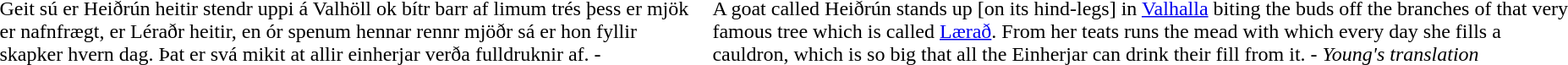<table cellpadding="5">
<tr>
<td><br>Geit sú er Heiðrún heitir stendr uppi á Valhöll ok bítr barr af limum trés þess er mjök er nafnfrægt, er Léraðr heitir, en ór spenum hennar rennr mjöðr sá er hon fyllir skapker hvern dag. Þat er svá mikit at allir einherjar verða fulldruknir af. - </td>
<td><br>A goat called Heiðrún stands up [on its hind-legs] in <a href='#'>Valhalla</a> biting the buds off the branches of that very famous tree which is called <a href='#'>Lærað</a>. From her teats runs the mead with which every day she fills a cauldron, which is so big that all the Einherjar can drink their fill from it. - <em>Young's translation</em></td>
<td></td>
</tr>
</table>
